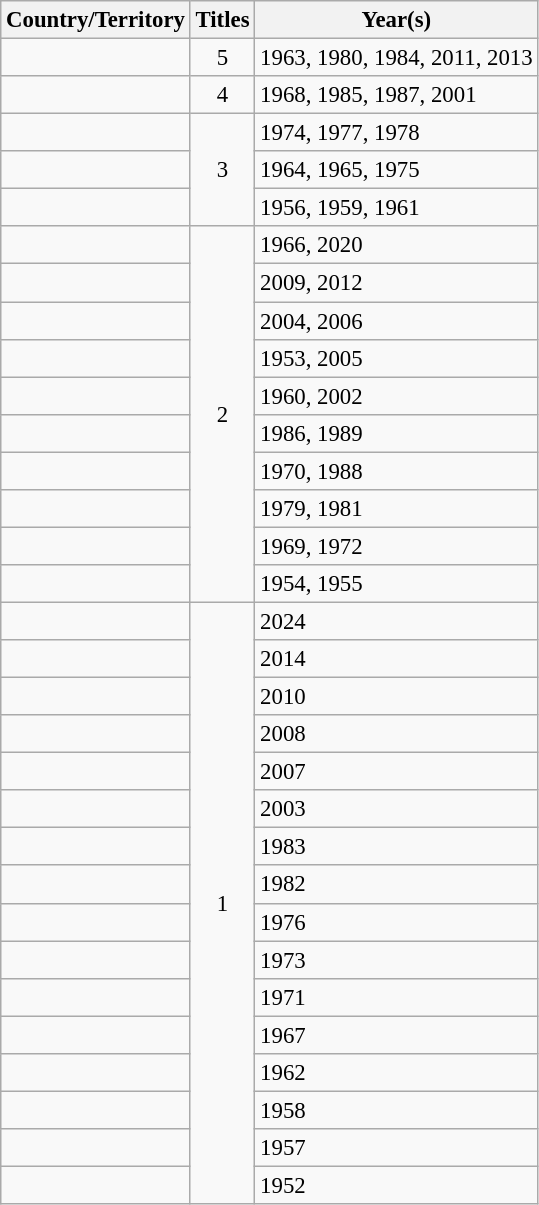<table class="wikitable sortable" style="font-size: 95%;">
<tr>
<th>Country/Territory</th>
<th>Titles</th>
<th>Year(s)</th>
</tr>
<tr>
<td><strong></strong></td>
<td style="text-align:center;">5</td>
<td>1963, 1980, 1984, 2011, 2013</td>
</tr>
<tr>
<td><strong></strong></td>
<td style="text-align:center;">4</td>
<td>1968, 1985, 1987, 2001</td>
</tr>
<tr>
<td><strong></strong></td>
<td rowspan="3" style="text-align:center;">3</td>
<td>1974, 1977, 1978</td>
</tr>
<tr>
<td><strong></strong></td>
<td>1964, 1965, 1975</td>
</tr>
<tr>
<td><strong></strong></td>
<td>1956, 1959, 1961</td>
</tr>
<tr>
<td><strong></strong></td>
<td rowspan="10" style="text-align:center;">2</td>
<td>1966, 2020</td>
</tr>
<tr>
<td><strong></strong></td>
<td>2009, 2012</td>
</tr>
<tr>
<td><strong></strong></td>
<td>2004, 2006</td>
</tr>
<tr>
<td><strong></strong></td>
<td>1953, 2005</td>
</tr>
<tr>
<td><strong></strong></td>
<td>1960, 2002</td>
</tr>
<tr>
<td><strong></strong></td>
<td>1986, 1989</td>
</tr>
<tr>
<td><strong></strong></td>
<td>1970, 1988</td>
</tr>
<tr>
<td><strong></strong></td>
<td>1979, 1981</td>
</tr>
<tr>
<td><strong></strong></td>
<td>1969, 1972</td>
</tr>
<tr>
<td><strong></strong></td>
<td>1954, 1955</td>
</tr>
<tr>
<td><strong></strong></td>
<td rowspan="16" style="text-align:center;">1</td>
<td>2024</td>
</tr>
<tr>
<td><strong></strong></td>
<td>2014</td>
</tr>
<tr>
<td><strong></strong></td>
<td>2010</td>
</tr>
<tr>
<td><strong></strong></td>
<td>2008</td>
</tr>
<tr>
<td><strong></strong></td>
<td>2007</td>
</tr>
<tr>
<td><strong></strong></td>
<td>2003</td>
</tr>
<tr>
<td><strong></strong></td>
<td>1983</td>
</tr>
<tr>
<td><strong></strong></td>
<td>1982</td>
</tr>
<tr>
<td><strong></strong></td>
<td>1976</td>
</tr>
<tr>
<td><strong></strong></td>
<td>1973</td>
</tr>
<tr>
<td><strong></strong></td>
<td>1971</td>
</tr>
<tr>
<td><strong></strong></td>
<td>1967</td>
</tr>
<tr>
<td><strong></strong></td>
<td>1962</td>
</tr>
<tr>
<td><strong></strong></td>
<td>1958</td>
</tr>
<tr>
<td><strong></strong></td>
<td>1957</td>
</tr>
<tr>
<td><strong></strong></td>
<td>1952</td>
</tr>
</table>
